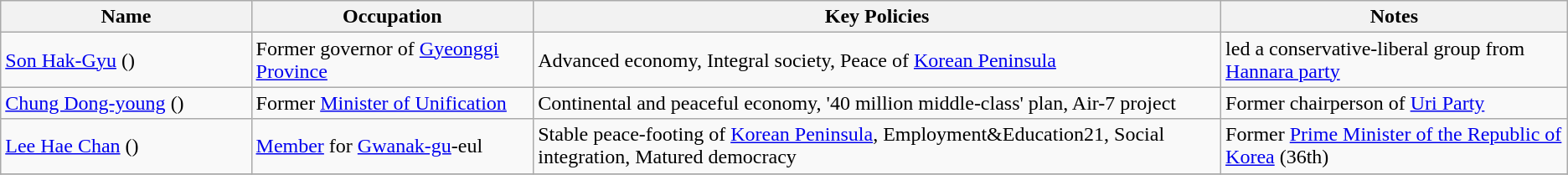<table class="wikitable">
<tr>
<th width="16%">Name</th>
<th width="18%">Occupation</th>
<th>Key Policies</th>
<th>Notes</th>
</tr>
<tr>
<td><a href='#'>Son Hak-Gyu</a> ()</td>
<td>Former governor of <a href='#'>Gyeonggi Province</a></td>
<td>Advanced economy, Integral society, Peace of <a href='#'>Korean Peninsula</a></td>
<td>led a conservative-liberal group from <a href='#'>Hannara party</a></td>
</tr>
<tr>
<td><a href='#'>Chung Dong-young</a> ()</td>
<td>Former <a href='#'>Minister of Unification</a></td>
<td>Continental and peaceful economy, '40 million middle-class' plan, Air-7 project</td>
<td>Former chairperson of <a href='#'>Uri Party</a></td>
</tr>
<tr>
<td><a href='#'>Lee Hae Chan</a> ()</td>
<td><a href='#'>Member</a> for <a href='#'>Gwanak-gu</a>-eul</td>
<td>Stable peace-footing of <a href='#'>Korean Peninsula</a>, Employment&Education21, Social integration, Matured democracy</td>
<td>Former <a href='#'>Prime Minister of the Republic of Korea</a> (36th)</td>
</tr>
<tr>
</tr>
</table>
